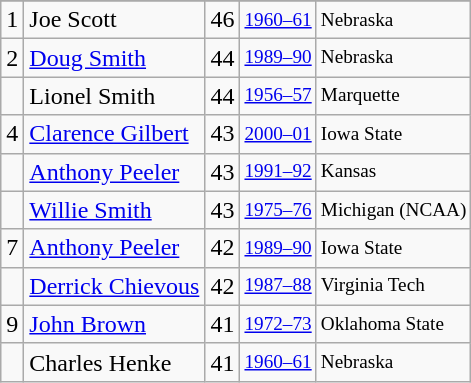<table class="wikitable">
<tr>
</tr>
<tr>
<td>1</td>
<td>Joe Scott</td>
<td>46</td>
<td style="font-size:80%;"><a href='#'>1960–61</a></td>
<td style="font-size:80%;">Nebraska</td>
</tr>
<tr>
<td>2</td>
<td><a href='#'>Doug Smith</a></td>
<td>44</td>
<td style="font-size:80%;"><a href='#'>1989–90</a></td>
<td style="font-size:80%;">Nebraska</td>
</tr>
<tr>
<td></td>
<td>Lionel Smith</td>
<td>44</td>
<td style="font-size:80%;"><a href='#'>1956–57</a></td>
<td style="font-size:80%;">Marquette</td>
</tr>
<tr>
<td>4</td>
<td><a href='#'>Clarence Gilbert</a></td>
<td>43</td>
<td style="font-size:80%;"><a href='#'>2000–01</a></td>
<td style="font-size:80%;">Iowa State</td>
</tr>
<tr>
<td></td>
<td><a href='#'>Anthony Peeler</a></td>
<td>43</td>
<td style="font-size:80%;"><a href='#'>1991–92</a></td>
<td style="font-size:80%;">Kansas</td>
</tr>
<tr>
<td></td>
<td><a href='#'>Willie Smith</a></td>
<td>43</td>
<td style="font-size:80%;"><a href='#'>1975–76</a></td>
<td style="font-size:80%;">Michigan (NCAA)</td>
</tr>
<tr>
<td>7</td>
<td><a href='#'>Anthony Peeler</a></td>
<td>42</td>
<td style="font-size:80%;"><a href='#'>1989–90</a></td>
<td style="font-size:80%;">Iowa State</td>
</tr>
<tr>
<td></td>
<td><a href='#'>Derrick Chievous</a></td>
<td>42</td>
<td style="font-size:80%;"><a href='#'>1987–88</a></td>
<td style="font-size:80%;">Virginia Tech</td>
</tr>
<tr>
<td>9</td>
<td><a href='#'>John Brown</a></td>
<td>41</td>
<td style="font-size:80%;"><a href='#'>1972–73</a></td>
<td style="font-size:80%;">Oklahoma State</td>
</tr>
<tr>
<td></td>
<td>Charles Henke</td>
<td>41</td>
<td style="font-size:80%;"><a href='#'>1960–61</a></td>
<td style="font-size:80%;">Nebraska</td>
</tr>
</table>
